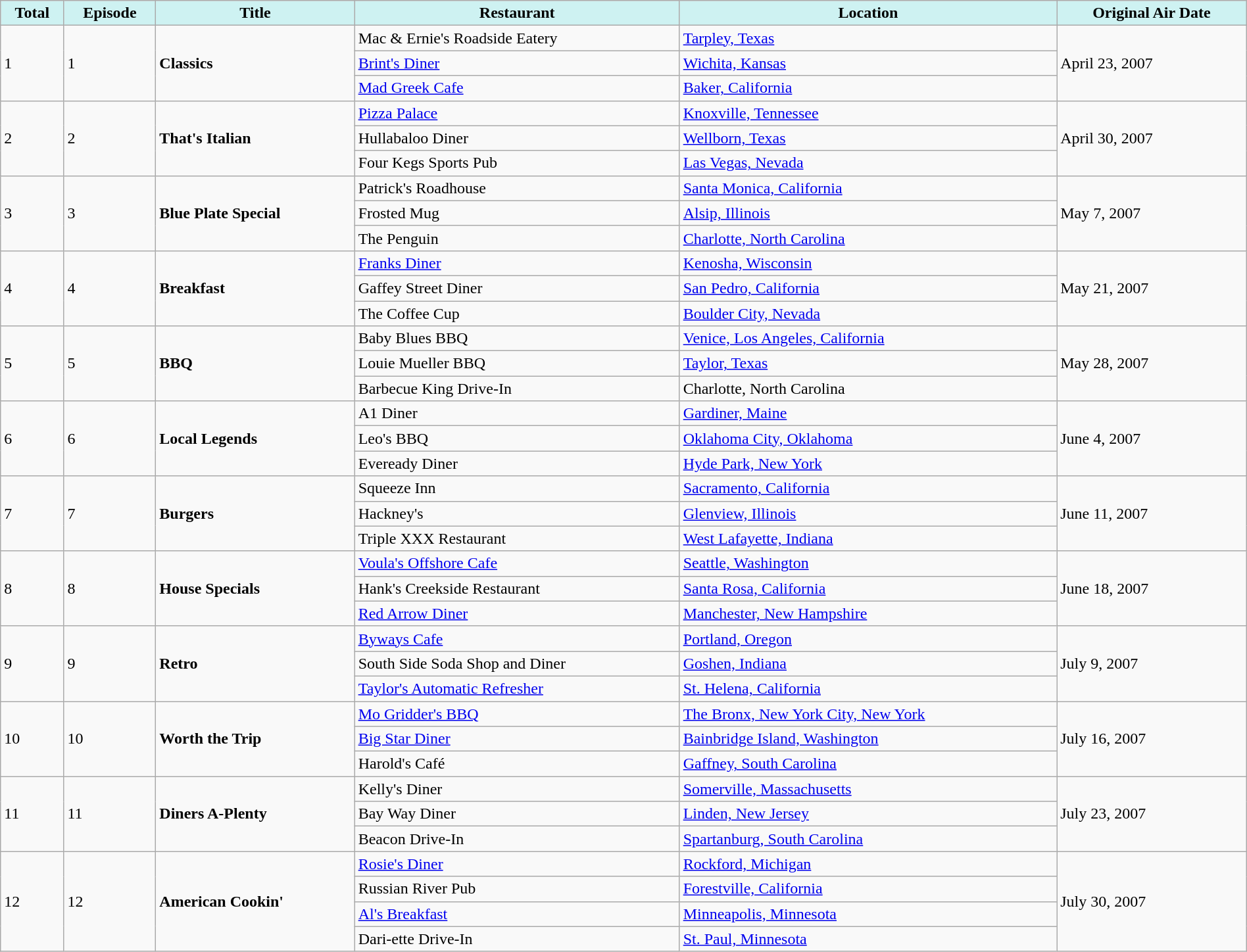<table class="wikitable" style="width: 100%;">
<tr>
<th # style="background:#CEF2F2;">Total</th>
<th # style="background:#CEF2F2;">Episode</th>
<th # style="background:#CEF2F2;">Title</th>
<th # style="background:#CEF2F2;">Restaurant</th>
<th # style="background:#CEF2F2;">Location</th>
<th # style="background:#CEF2F2;">Original Air Date</th>
</tr>
<tr>
<td rowspan="3">1</td>
<td rowspan="3">1</td>
<td rowspan="3"><strong>Classics</strong></td>
<td>Mac & Ernie's Roadside Eatery</td>
<td><a href='#'>Tarpley, Texas</a></td>
<td rowspan="3">April 23, 2007</td>
</tr>
<tr>
<td><a href='#'>Brint's Diner</a></td>
<td><a href='#'>Wichita, Kansas</a></td>
</tr>
<tr>
<td><a href='#'>Mad Greek Cafe</a></td>
<td><a href='#'>Baker, California</a></td>
</tr>
<tr>
<td rowspan="3">2</td>
<td rowspan="3">2</td>
<td rowspan="3"><strong>That's Italian</strong></td>
<td><a href='#'>Pizza Palace</a></td>
<td><a href='#'>Knoxville, Tennessee</a></td>
<td rowspan="3">April 30, 2007</td>
</tr>
<tr>
<td>Hullabaloo Diner</td>
<td><a href='#'>Wellborn, Texas</a></td>
</tr>
<tr>
<td>Four Kegs Sports Pub</td>
<td><a href='#'>Las Vegas, Nevada</a></td>
</tr>
<tr>
<td rowspan="3">3</td>
<td rowspan="3">3</td>
<td rowspan="3"><strong>Blue Plate Special</strong></td>
<td>Patrick's Roadhouse</td>
<td><a href='#'>Santa Monica, California</a></td>
<td rowspan="3">May 7, 2007</td>
</tr>
<tr>
<td>Frosted Mug</td>
<td><a href='#'>Alsip, Illinois</a></td>
</tr>
<tr>
<td>The Penguin</td>
<td><a href='#'>Charlotte, North Carolina</a></td>
</tr>
<tr>
<td rowspan="3">4</td>
<td rowspan="3">4</td>
<td rowspan="3"><strong>Breakfast</strong></td>
<td><a href='#'>Franks Diner</a></td>
<td><a href='#'>Kenosha, Wisconsin</a></td>
<td rowspan="3">May 21, 2007</td>
</tr>
<tr>
<td>Gaffey Street Diner</td>
<td><a href='#'>San Pedro, California</a></td>
</tr>
<tr>
<td>The Coffee Cup</td>
<td><a href='#'>Boulder City, Nevada</a></td>
</tr>
<tr>
<td rowspan="3">5</td>
<td rowspan="3">5</td>
<td rowspan="3"><strong>BBQ</strong></td>
<td>Baby Blues BBQ</td>
<td><a href='#'>Venice, Los Angeles, California</a></td>
<td rowspan="3">May 28, 2007</td>
</tr>
<tr>
<td>Louie Mueller BBQ</td>
<td><a href='#'>Taylor, Texas</a></td>
</tr>
<tr>
<td>Barbecue King Drive-In</td>
<td>Charlotte, North Carolina</td>
</tr>
<tr>
<td rowspan="3">6</td>
<td rowspan="3">6</td>
<td rowspan="3"><strong>Local Legends</strong></td>
<td>A1 Diner</td>
<td><a href='#'>Gardiner, Maine</a></td>
<td rowspan="3">June 4, 2007</td>
</tr>
<tr>
<td>Leo's BBQ</td>
<td><a href='#'>Oklahoma City, Oklahoma</a></td>
</tr>
<tr>
<td>Eveready Diner</td>
<td><a href='#'>Hyde Park, New York</a></td>
</tr>
<tr>
<td rowspan="3">7</td>
<td rowspan="3">7</td>
<td rowspan="3"><strong>Burgers</strong></td>
<td>Squeeze Inn</td>
<td><a href='#'>Sacramento, California</a></td>
<td rowspan="3">June 11, 2007</td>
</tr>
<tr>
<td>Hackney's</td>
<td><a href='#'>Glenview, Illinois</a></td>
</tr>
<tr>
<td>Triple XXX Restaurant</td>
<td><a href='#'>West Lafayette, Indiana</a></td>
</tr>
<tr>
<td rowspan="3">8</td>
<td rowspan="3">8</td>
<td rowspan="3"><strong>House Specials</strong></td>
<td><a href='#'>Voula's Offshore Cafe</a></td>
<td><a href='#'>Seattle, Washington</a></td>
<td rowspan="3">June 18, 2007</td>
</tr>
<tr>
<td>Hank's Creekside Restaurant</td>
<td><a href='#'>Santa Rosa, California</a></td>
</tr>
<tr>
<td><a href='#'>Red Arrow Diner</a></td>
<td><a href='#'>Manchester, New Hampshire</a></td>
</tr>
<tr>
<td rowspan="3">9</td>
<td rowspan="3">9</td>
<td rowspan="3"><strong>Retro</strong></td>
<td><a href='#'>Byways Cafe</a></td>
<td><a href='#'>Portland, Oregon</a></td>
<td rowspan="3">July 9, 2007</td>
</tr>
<tr>
<td>South Side Soda Shop and Diner</td>
<td><a href='#'>Goshen, Indiana</a></td>
</tr>
<tr>
<td><a href='#'>Taylor's Automatic Refresher</a></td>
<td><a href='#'>St. Helena, California</a></td>
</tr>
<tr>
<td rowspan="3">10</td>
<td rowspan="3">10</td>
<td rowspan="3"><strong>Worth the Trip</strong></td>
<td><a href='#'>Mo Gridder's BBQ</a></td>
<td><a href='#'>The Bronx, New York City, New York</a></td>
<td rowspan="3">July 16, 2007</td>
</tr>
<tr>
<td><a href='#'>Big Star Diner</a></td>
<td><a href='#'>Bainbridge Island, Washington</a></td>
</tr>
<tr>
<td>Harold's Café</td>
<td><a href='#'>Gaffney, South Carolina</a></td>
</tr>
<tr>
<td rowspan="3">11</td>
<td rowspan="3">11</td>
<td rowspan="3"><strong>Diners A-Plenty</strong></td>
<td>Kelly's Diner</td>
<td><a href='#'>Somerville, Massachusetts</a></td>
<td rowspan="3">July 23, 2007</td>
</tr>
<tr>
<td>Bay Way Diner</td>
<td><a href='#'>Linden, New Jersey</a></td>
</tr>
<tr>
<td>Beacon Drive-In</td>
<td><a href='#'>Spartanburg, South Carolina</a></td>
</tr>
<tr>
<td rowspan="4">12</td>
<td rowspan="4">12</td>
<td rowspan="4"><strong>American Cookin' </strong></td>
<td><a href='#'>Rosie's Diner</a></td>
<td><a href='#'>Rockford, Michigan</a></td>
<td rowspan="4">July 30, 2007</td>
</tr>
<tr>
<td>Russian River Pub</td>
<td><a href='#'>Forestville, California</a></td>
</tr>
<tr>
<td><a href='#'>Al's Breakfast</a></td>
<td><a href='#'>Minneapolis, Minnesota</a></td>
</tr>
<tr>
<td>Dari-ette Drive-In</td>
<td><a href='#'>St. Paul, Minnesota</a></td>
</tr>
</table>
